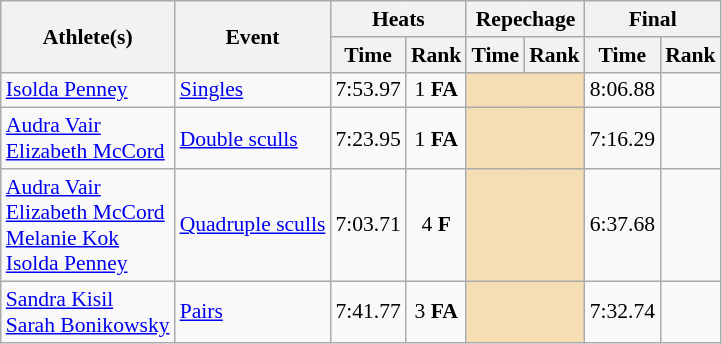<table class="wikitable" style="font-size:90%">
<tr>
<th rowspan="2">Athlete(s)</th>
<th rowspan="2">Event</th>
<th colspan="2">Heats</th>
<th colspan="2">Repechage</th>
<th colspan="2">Final</th>
</tr>
<tr>
<th>Time</th>
<th>Rank</th>
<th>Time</th>
<th>Rank</th>
<th>Time</th>
<th>Rank</th>
</tr>
<tr>
<td><a href='#'>Isolda Penney</a></td>
<td><a href='#'>Singles</a></td>
<td align=center>7:53.97</td>
<td align=center>1 <strong>FA</strong></td>
<td colspan="2" bgcolor="wheat"></td>
<td align=center>8:06.88</td>
<td align=center></td>
</tr>
<tr>
<td><a href='#'>Audra Vair</a><br><a href='#'>Elizabeth McCord</a></td>
<td><a href='#'>Double sculls</a></td>
<td align=center>7:23.95</td>
<td align=center>1 <strong>FA</strong></td>
<td colspan="2" bgcolor="wheat"></td>
<td align=center>7:16.29</td>
<td align=center></td>
</tr>
<tr>
<td><a href='#'>Audra Vair</a><br><a href='#'>Elizabeth McCord</a><br><a href='#'>Melanie Kok</a><br><a href='#'>Isolda Penney</a></td>
<td><a href='#'>Quadruple sculls</a></td>
<td align=center>7:03.71</td>
<td align=center>4 <strong>F</strong></td>
<td colspan="2" bgcolor="wheat"></td>
<td align=center>6:37.68</td>
<td align=center></td>
</tr>
<tr>
<td><a href='#'>Sandra Kisil</a><br><a href='#'>Sarah Bonikowsky</a></td>
<td><a href='#'>Pairs</a></td>
<td align=center>7:41.77</td>
<td align=center>3 <strong>FA</strong></td>
<td colspan="2" bgcolor="wheat"></td>
<td align=center>7:32.74</td>
<td align=center></td>
</tr>
</table>
